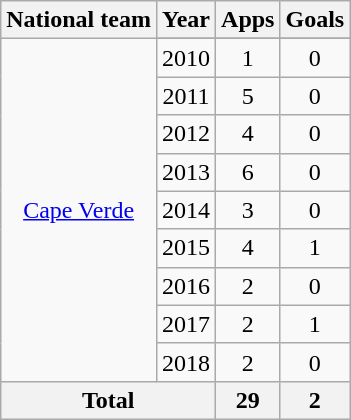<table class="wikitable" style="text-align:center">
<tr>
<th>National team</th>
<th>Year</th>
<th>Apps</th>
<th>Goals</th>
</tr>
<tr>
<td rowspan="10"><a href='#'>Cape Verde</a></td>
</tr>
<tr>
<td>2010</td>
<td>1</td>
<td>0</td>
</tr>
<tr>
<td>2011</td>
<td>5</td>
<td>0</td>
</tr>
<tr>
<td>2012</td>
<td>4</td>
<td>0</td>
</tr>
<tr>
<td>2013</td>
<td>6</td>
<td>0</td>
</tr>
<tr>
<td>2014</td>
<td>3</td>
<td>0</td>
</tr>
<tr>
<td>2015</td>
<td>4</td>
<td>1</td>
</tr>
<tr>
<td>2016</td>
<td>2</td>
<td>0</td>
</tr>
<tr>
<td>2017</td>
<td>2</td>
<td>1</td>
</tr>
<tr>
<td>2018</td>
<td>2</td>
<td>0</td>
</tr>
<tr>
<th colspan=2>Total</th>
<th>29</th>
<th>2</th>
</tr>
</table>
